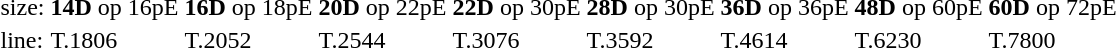<table style="margin-left:40px;">
<tr>
<td>size:</td>
<td><strong>14D</strong> op 16pE</td>
<td><strong>16D</strong> op 18pE</td>
<td><strong>20D</strong> op 22pE</td>
<td><strong>22D</strong> op 30pE</td>
<td><strong>28D</strong> op 30pE</td>
<td><strong>36D</strong> op 36pE</td>
<td><strong>48D</strong> op 60pE</td>
<td><strong>60D</strong> op 72pE</td>
</tr>
<tr>
<td>line:</td>
<td>T.1806</td>
<td>T.2052</td>
<td>T.2544</td>
<td>T.3076</td>
<td>T.3592</td>
<td>T.4614</td>
<td>T.6230</td>
<td>T.7800</td>
</tr>
</table>
